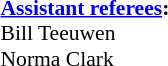<table style="width:100%;font-size:90%">
<tr>
<td><br><strong><a href='#'>Assistant referees</a>:</strong>
<br>Bill Teeuwen
<br>Norma Clark</td>
<td style="width:60%; vertical-align:top"></td>
</tr>
</table>
